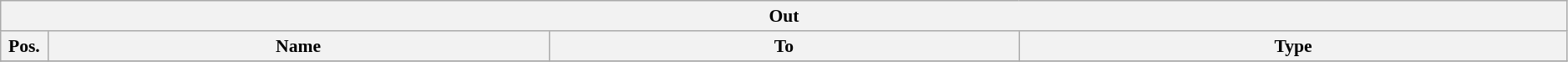<table class="wikitable" style="font-size:90%;width:99%;">
<tr>
<th colspan="4">Out</th>
</tr>
<tr>
<th width=3%>Pos.</th>
<th width=32%>Name</th>
<th width=30%>To</th>
<th width=35%>Type</th>
</tr>
<tr>
</tr>
</table>
